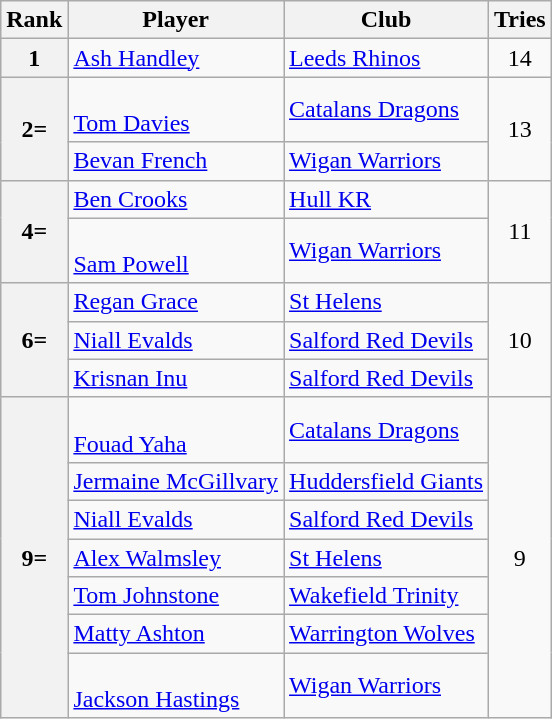<table class="wikitable" style="text-align:center">
<tr>
<th>Rank</th>
<th>Player</th>
<th>Club</th>
<th>Tries</th>
</tr>
<tr>
<th>1</th>
<td align="left"> <a href='#'>Ash Handley</a></td>
<td align="left"> <a href='#'>Leeds Rhinos</a></td>
<td>14</td>
</tr>
<tr>
<th rowspan=2>2=</th>
<td align="left"><br> <a href='#'>Tom Davies</a></td>
<td align="left"> <a href='#'>Catalans Dragons</a></td>
<td Rowspan=2>13</td>
</tr>
<tr>
<td align="left"> <a href='#'>Bevan French</a></td>
<td align="left"> <a href='#'>Wigan Warriors</a></td>
</tr>
<tr>
<th rowspan=2>4=</th>
<td align="left"> <a href='#'>Ben Crooks</a></td>
<td align="left"> <a href='#'>Hull KR</a></td>
<td Rowspan=2>11</td>
</tr>
<tr>
<td align="left"><br> <a href='#'>Sam Powell</a></td>
<td align="left"> <a href='#'>Wigan Warriors</a></td>
</tr>
<tr>
<th rowspan=3>6=</th>
<td align="left"> <a href='#'>Regan Grace</a></td>
<td align="left"> <a href='#'>St Helens</a></td>
<td rowspan=3>10</td>
</tr>
<tr>
<td align="left"> <a href='#'>Niall Evalds</a></td>
<td align="left"> <a href='#'>Salford Red Devils</a></td>
</tr>
<tr>
<td align="left"> <a href='#'>Krisnan Inu</a></td>
<td align="left"> <a href='#'>Salford Red Devils</a></td>
</tr>
<tr>
<th rowspan=7>9=</th>
<td align="left"><br> <a href='#'>Fouad Yaha</a></td>
<td align="left"> <a href='#'>Catalans Dragons</a></td>
<td rowspan=7>9</td>
</tr>
<tr>
<td align="left"> <a href='#'>Jermaine McGillvary</a></td>
<td align="left"> <a href='#'>Huddersfield Giants</a></td>
</tr>
<tr>
<td align="left"> <a href='#'>Niall Evalds</a></td>
<td align="left"> <a href='#'>Salford Red Devils</a></td>
</tr>
<tr>
<td align="left"> <a href='#'>Alex Walmsley</a></td>
<td align="left"> <a href='#'>St Helens</a></td>
</tr>
<tr>
<td align="left"> <a href='#'>Tom Johnstone</a></td>
<td align="left"> <a href='#'>Wakefield Trinity</a></td>
</tr>
<tr>
<td align="left"> <a href='#'>Matty Ashton</a></td>
<td align="left"> <a href='#'>Warrington Wolves</a></td>
</tr>
<tr>
<td align="left"><br> <a href='#'>Jackson Hastings</a></td>
<td align="left"> <a href='#'>Wigan Warriors</a></td>
</tr>
</table>
